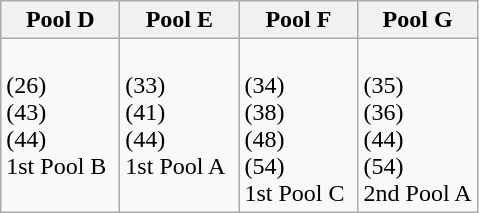<table class="wikitable">
<tr>
<th width=25%>Pool D</th>
<th width=25%>Pool E</th>
<th width=25%>Pool F</th>
<th width=25%>Pool G</th>
</tr>
<tr>
<td valign=top><br> (26)<br>
 (43)<br>
 (44)<br>
1st Pool B</td>
<td valign=top><br> (33)<br>
 (41)<br>
 (44)<br>
1st Pool A</td>
<td><br> (34)<br>
 (38)<br>
 (48)<br>
 (54)<br>
1st Pool C</td>
<td><br> (35)<br>
 (36)<br>
 (44)<br>
 (54)<br>
2nd Pool A</td>
</tr>
</table>
